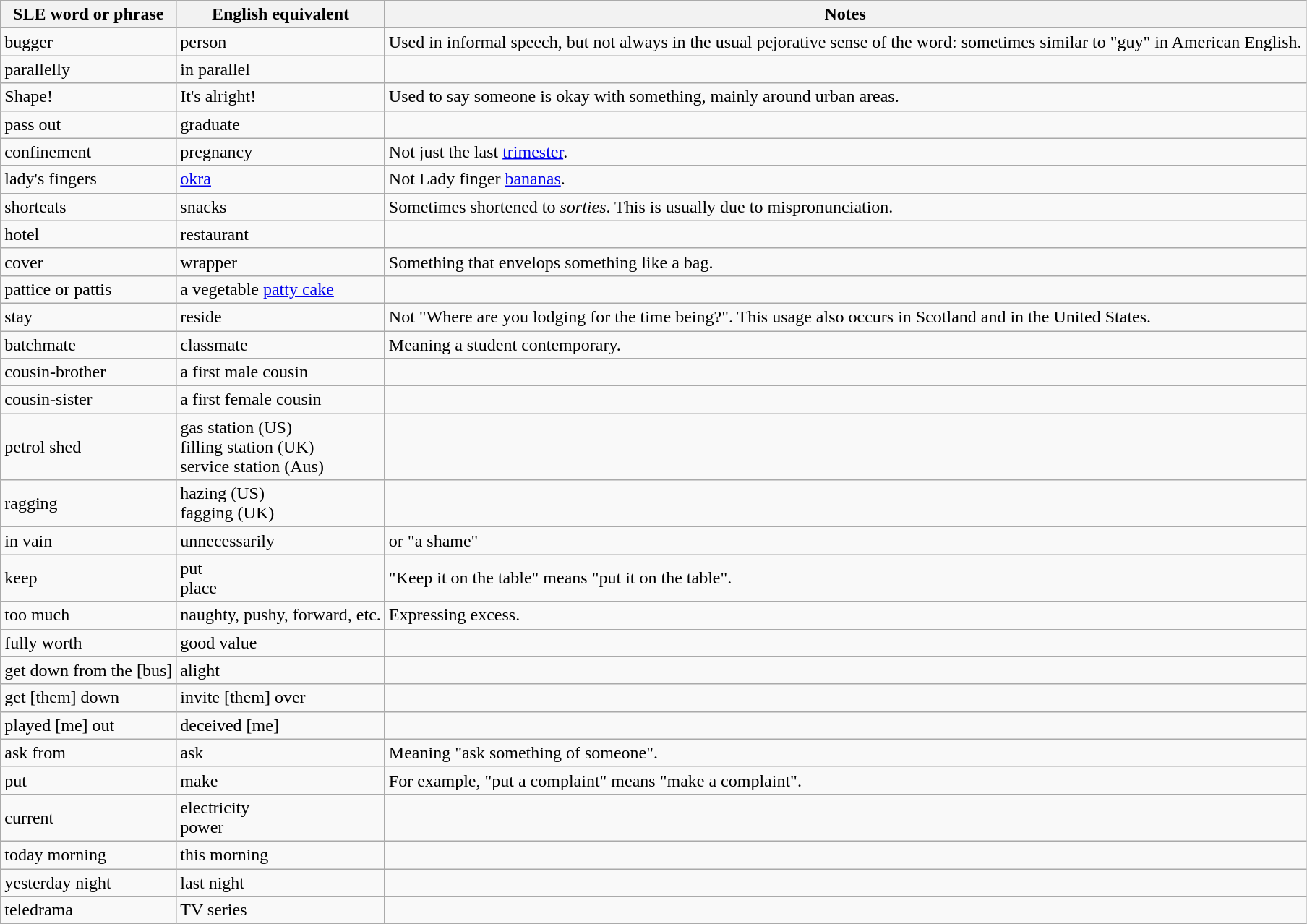<table class="wikitable sortable">
<tr>
<th>SLE word or phrase</th>
<th>English equivalent</th>
<th>Notes</th>
</tr>
<tr>
<td>bugger</td>
<td>person</td>
<td>Used in informal speech, but not always in the usual pejorative sense of the word: sometimes similar to "guy" in American English.</td>
</tr>
<tr>
<td>parallelly</td>
<td>in parallel</td>
<td></td>
</tr>
<tr>
<td>Shape!</td>
<td>It's alright!</td>
<td>Used to say someone is okay with something, mainly around urban areas.</td>
</tr>
<tr>
<td>pass out</td>
<td>graduate</td>
<td></td>
</tr>
<tr>
<td>confinement</td>
<td>pregnancy</td>
<td>Not just the last <a href='#'>trimester</a>.</td>
</tr>
<tr>
<td>lady's fingers</td>
<td><a href='#'>okra</a></td>
<td>Not Lady finger <a href='#'>bananas</a>.</td>
</tr>
<tr>
<td>shorteats</td>
<td>snacks</td>
<td>Sometimes shortened to <em>sorties</em>. This is usually due to mispronunciation.</td>
</tr>
<tr>
<td>hotel</td>
<td>restaurant</td>
<td></td>
</tr>
<tr>
<td>cover</td>
<td>wrapper</td>
<td>Something that envelops something like a bag.</td>
</tr>
<tr>
<td>pattice or pattis</td>
<td>a vegetable <a href='#'>patty cake</a></td>
<td></td>
</tr>
<tr>
<td>stay</td>
<td>reside</td>
<td>Not "Where are you lodging for the time being?". This usage also occurs in Scotland and in the United States.</td>
</tr>
<tr>
<td>batchmate</td>
<td>classmate</td>
<td>Meaning a student contemporary.</td>
</tr>
<tr>
<td>cousin-brother</td>
<td>a first male cousin</td>
<td></td>
</tr>
<tr>
<td>cousin-sister</td>
<td>a first female cousin</td>
<td></td>
</tr>
<tr>
<td>petrol shed</td>
<td>gas station (US)<br>filling station (UK)<br>service station (Aus)</td>
<td></td>
</tr>
<tr>
<td>ragging</td>
<td>hazing (US)<br>fagging (UK)</td>
<td></td>
</tr>
<tr>
<td>in vain</td>
<td>unnecessarily</td>
<td>or "a shame"</td>
</tr>
<tr>
<td>keep</td>
<td>put<br>place</td>
<td>"Keep it on the table" means "put it on the table".</td>
</tr>
<tr>
<td>too much</td>
<td>naughty, pushy, forward, etc.</td>
<td>Expressing excess.</td>
</tr>
<tr>
<td>fully worth</td>
<td>good value</td>
<td></td>
</tr>
<tr>
<td>get down from the [bus]</td>
<td>alight</td>
<td></td>
</tr>
<tr>
<td>get [them] down</td>
<td>invite [them] over</td>
</tr>
<tr>
<td>played [me] out</td>
<td>deceived [me]</td>
<td></td>
</tr>
<tr>
<td>ask from</td>
<td>ask</td>
<td>Meaning "ask something of someone".</td>
</tr>
<tr>
<td>put</td>
<td>make</td>
<td>For example, "put a complaint" means "make a complaint".</td>
</tr>
<tr>
<td>current</td>
<td>electricity<br>power</td>
<td></td>
</tr>
<tr>
<td>today morning</td>
<td>this morning</td>
<td></td>
</tr>
<tr>
<td>yesterday night</td>
<td>last night</td>
<td></td>
</tr>
<tr>
<td>teledrama</td>
<td>TV series</td>
<td></td>
</tr>
</table>
